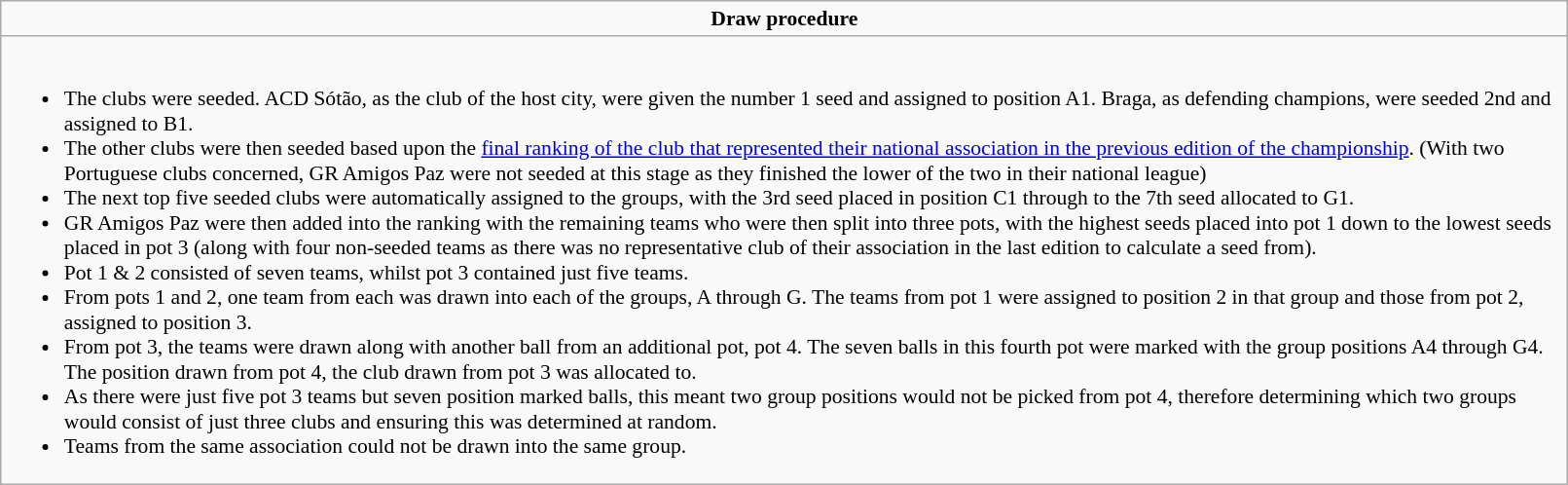<table class="wikitable mw-collapsible mw-collapsed" style="font-size: 90%" width=85%>
<tr>
<td colspan=4 style="text-align:center;"><strong>Draw procedure</strong></td>
</tr>
<tr>
<td><br><ul><li>The clubs were seeded. ACD Sótão, as the club of the host city, were given the number 1 seed and assigned to position A1. Braga, as defending champions, were seeded 2nd and assigned to B1.</li><li>The other clubs were then seeded based upon the <a href='#'>final ranking of the club that represented their national association in the previous edition of the championship</a>. (With two Portuguese clubs concerned, GR Amigos Paz were not seeded at this stage as they finished the lower of the two in their national league)</li><li>The next top five seeded clubs were automatically assigned to the groups, with the 3rd seed placed in position C1 through to the 7th seed allocated to G1.</li><li>GR Amigos Paz were then added into the ranking with the remaining teams who were then split into three pots, with the highest seeds placed into pot 1 down to the lowest seeds placed in pot 3 (along with four non-seeded teams as there was no representative club of their association in the last edition to calculate a seed from).</li><li>Pot 1 & 2 consisted of seven teams, whilst pot 3 contained just five teams.</li><li>From pots 1 and 2, one team from each was drawn into each of the groups, A through G. The teams from pot 1 were assigned to position 2 in that group and those from pot 2, assigned to position 3.</li><li>From pot 3, the teams were drawn along with another ball from an additional pot, pot 4. The seven balls in this fourth pot were marked with the group positions A4 through G4. The position drawn from pot 4, the club drawn from pot 3 was allocated to.</li><li>As there were just five pot 3 teams but seven position marked balls, this meant two group positions would not be picked from pot 4, therefore determining which two groups would consist of just three clubs and ensuring this was determined at random.</li><li>Teams from the same association could not be drawn into the same group.</li></ul></td>
</tr>
</table>
